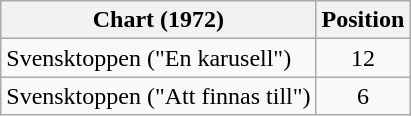<table class="wikitable">
<tr>
<th align="left">Chart (1972)</th>
<th align="center">Position</th>
</tr>
<tr>
<td align="left">Svensktoppen ("En karusell")</td>
<td align="center">12</td>
</tr>
<tr>
<td align="left">Svensktoppen ("Att finnas till")</td>
<td align="center">6</td>
</tr>
</table>
